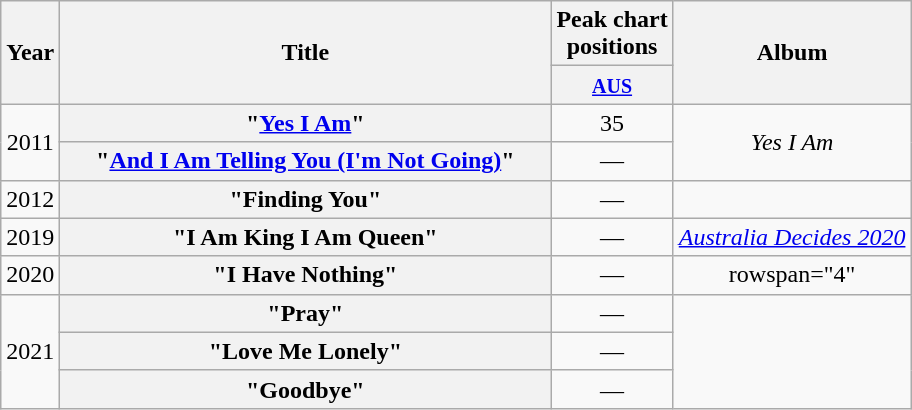<table class="wikitable plainrowheaders" style="text-align:center;" border="1">
<tr>
<th scope="col" rowspan="2">Year</th>
<th scope="col" rowspan="2" style="width:20em;">Title</th>
<th scope="col" colspan="1">Peak chart<br>positions</th>
<th scope="col" rowspan="2">Album</th>
</tr>
<tr>
<th scope="col" style="text-align:center;"><small><a href='#'>AUS</a><br></small></th>
</tr>
<tr>
<td rowspan="2">2011</td>
<th scope="row">"<a href='#'>Yes I Am</a>"</th>
<td>35</td>
<td rowspan="2"><em>Yes I Am</em></td>
</tr>
<tr>
<th scope="row">"<a href='#'>And I Am Telling You (I'm Not Going)</a>"</th>
<td>—</td>
</tr>
<tr>
<td>2012</td>
<th scope="row">"Finding You"</th>
<td>—</td>
<td></td>
</tr>
<tr>
<td>2019</td>
<th scope="row">"I Am King I Am Queen"</th>
<td>—</td>
<td><em><a href='#'>Australia Decides 2020</a></em></td>
</tr>
<tr>
<td>2020</td>
<th scope="row">"I Have Nothing"</th>
<td>—</td>
<td>rowspan="4" </td>
</tr>
<tr>
<td rowspan="3">2021</td>
<th scope="row">"Pray"</th>
<td>—</td>
</tr>
<tr>
<th scope="row">"Love Me Lonely"</th>
<td>—</td>
</tr>
<tr>
<th scope="row">"Goodbye"</th>
<td>—</td>
</tr>
</table>
